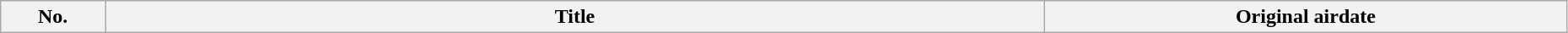<table class="wikitable plainrowheaders" style="width:98%;">
<tr>
<th width="5%">No.</th>
<th width="45%">Title</th>
<th width="25%">Original airdate<br>






</th>
</tr>
</table>
